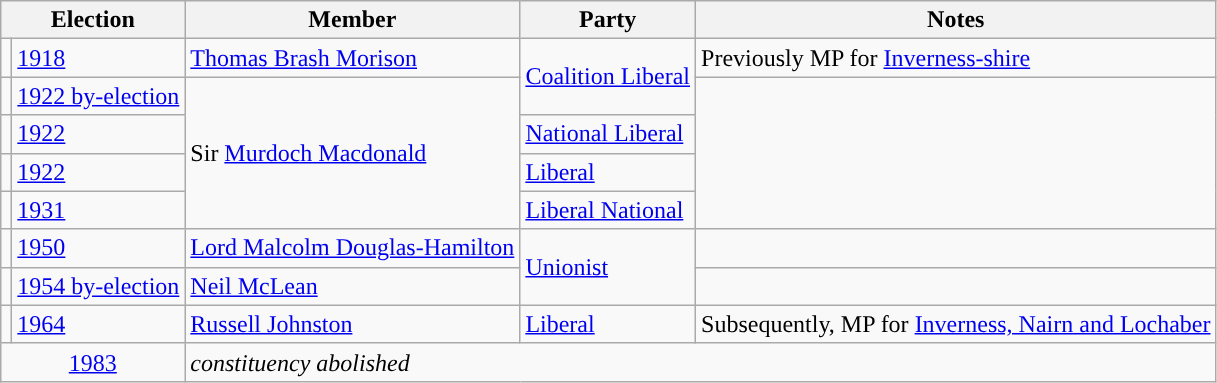<table class="wikitable">
<tr>
<th colspan="2">Election</th>
<th>Member</th>
<th>Party</th>
<th>Notes</th>
</tr>
<tr>
<td style="color:inherit;background-color: "></td>
<td><a href='#'>1918</a></td>
<td><a href='#'>Thomas Brash Morison</a></td>
<td rowspan="2"><a href='#'>Coalition Liberal</a></td>
<td>Previously MP for <a href='#'>Inverness-shire</a></td>
</tr>
<tr>
<td style="color:inherit;background-color: "></td>
<td><a href='#'>1922 by-election</a></td>
<td rowspan="4">Sir <a href='#'>Murdoch Macdonald</a></td>
<td rowspan="4"></td>
</tr>
<tr>
<td style="color:inherit;background-color: "></td>
<td><a href='#'>1922</a></td>
<td><a href='#'>National Liberal</a></td>
</tr>
<tr>
<td style="color:inherit;background-color: "></td>
<td><a href='#'>1922</a></td>
<td><a href='#'>Liberal</a></td>
</tr>
<tr>
<td style="color:inherit;background-color: "></td>
<td><a href='#'>1931</a></td>
<td><a href='#'>Liberal National</a></td>
</tr>
<tr>
<td style="color:inherit;background-color: "></td>
<td><a href='#'>1950</a></td>
<td><a href='#'>Lord Malcolm Douglas-Hamilton</a></td>
<td rowspan="2"><a href='#'>Unionist</a></td>
<td></td>
</tr>
<tr>
<td style="color:inherit;background-color: "></td>
<td><a href='#'>1954 by-election</a></td>
<td><a href='#'>Neil McLean</a></td>
<td></td>
</tr>
<tr>
<td style="color:inherit;background-color: "></td>
<td><a href='#'>1964</a></td>
<td><a href='#'>Russell Johnston</a></td>
<td><a href='#'>Liberal</a></td>
<td>Subsequently, MP for <a href='#'>Inverness, Nairn and Lochaber</a></td>
</tr>
<tr>
<td colspan="2" align="center"><a href='#'>1983</a></td>
<td colspan="3"><em>constituency abolished</em></td>
</tr>
</table>
